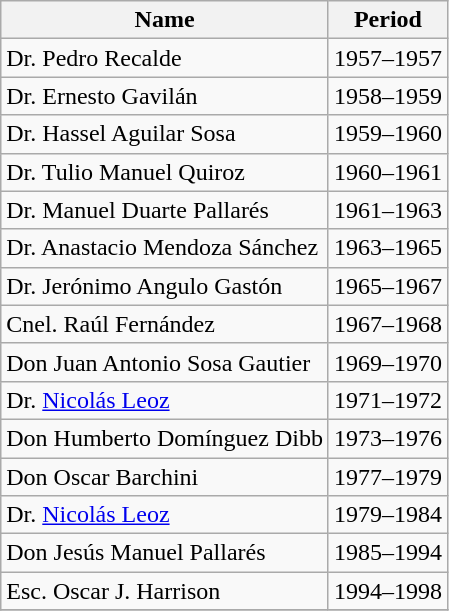<table class="wikitable">
<tr>
<th>Name</th>
<th>Period</th>
</tr>
<tr>
<td>Dr. Pedro Recalde</td>
<td>1957–1957</td>
</tr>
<tr>
<td>Dr. Ernesto Gavilán</td>
<td>1958–1959</td>
</tr>
<tr>
<td>Dr. Hassel Aguilar Sosa</td>
<td>1959–1960</td>
</tr>
<tr>
<td>Dr. Tulio Manuel Quiroz</td>
<td>1960–1961</td>
</tr>
<tr>
<td>Dr. Manuel Duarte Pallarés</td>
<td>1961–1963</td>
</tr>
<tr>
<td>Dr. Anastacio Mendoza Sánchez</td>
<td>1963–1965</td>
</tr>
<tr>
<td>Dr. Jerónimo Angulo Gastón</td>
<td>1965–1967</td>
</tr>
<tr>
<td>Cnel. Raúl Fernández</td>
<td>1967–1968</td>
</tr>
<tr>
<td>Don Juan Antonio Sosa Gautier</td>
<td>1969–1970</td>
</tr>
<tr>
<td>Dr. <a href='#'>Nicolás Leoz</a></td>
<td>1971–1972</td>
</tr>
<tr>
<td>Don Humberto Domínguez Dibb</td>
<td>1973–1976</td>
</tr>
<tr>
<td>Don Oscar Barchini</td>
<td>1977–1979</td>
</tr>
<tr>
<td>Dr. <a href='#'>Nicolás Leoz</a></td>
<td>1979–1984</td>
</tr>
<tr>
<td>Don Jesús Manuel Pallarés</td>
<td>1985–1994</td>
</tr>
<tr>
<td>Esc. Oscar J. Harrison</td>
<td>1994–1998</td>
</tr>
<tr>
</tr>
</table>
